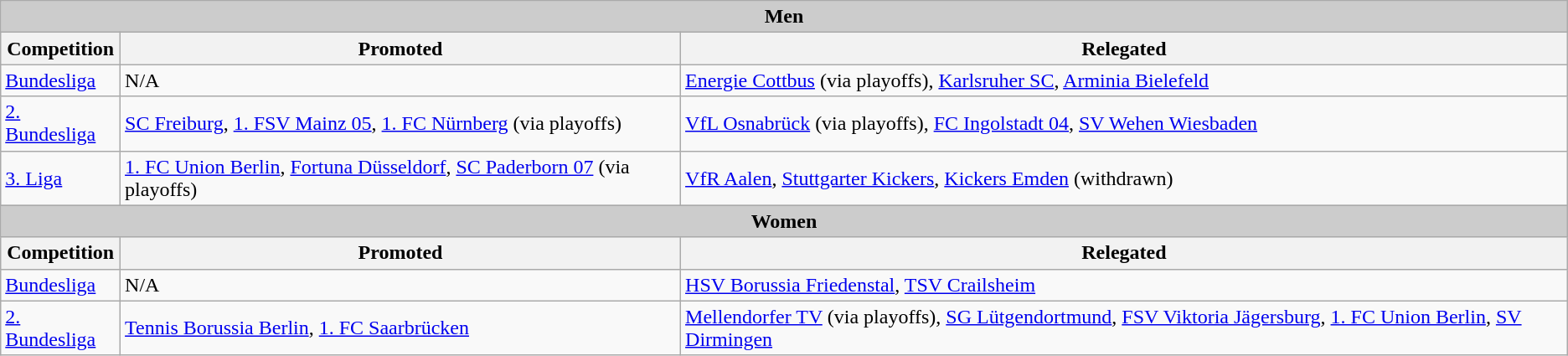<table class="wikitable">
<tr>
<td colspan="3" style="text-align:center; background-color:#CCCCCC;"><strong>Men</strong></td>
</tr>
<tr>
<th>Competition</th>
<th>Promoted</th>
<th>Relegated</th>
</tr>
<tr>
<td><a href='#'>Bundesliga</a></td>
<td>N/A</td>
<td><a href='#'>Energie Cottbus</a> (via playoffs), <a href='#'>Karlsruher SC</a>, <a href='#'>Arminia Bielefeld</a></td>
</tr>
<tr>
<td><a href='#'>2. Bundesliga</a></td>
<td><a href='#'>SC Freiburg</a>, <a href='#'>1. FSV Mainz 05</a>, <a href='#'>1. FC Nürnberg</a> (via playoffs)</td>
<td><a href='#'>VfL Osnabrück</a> (via playoffs), <a href='#'>FC Ingolstadt 04</a>, <a href='#'>SV Wehen Wiesbaden</a></td>
</tr>
<tr>
<td><a href='#'>3. Liga</a></td>
<td><a href='#'>1. FC Union Berlin</a>, <a href='#'>Fortuna Düsseldorf</a>, <a href='#'>SC Paderborn 07</a> (via playoffs)</td>
<td><a href='#'>VfR Aalen</a>, <a href='#'>Stuttgarter Kickers</a>, <a href='#'>Kickers Emden</a> (withdrawn)</td>
</tr>
<tr>
<td colspan="3" style="text-align:center; background-color:#CCCCCC;"><strong>Women</strong></td>
</tr>
<tr>
<th>Competition</th>
<th>Promoted</th>
<th>Relegated</th>
</tr>
<tr>
<td><a href='#'>Bundesliga</a></td>
<td>N/A</td>
<td><a href='#'>HSV Borussia Friedenstal</a>, <a href='#'>TSV Crailsheim</a></td>
</tr>
<tr>
<td><a href='#'>2. Bundesliga</a></td>
<td><a href='#'>Tennis Borussia Berlin</a>, <a href='#'>1. FC Saarbrücken</a></td>
<td><a href='#'>Mellendorfer TV</a> (via playoffs), <a href='#'>SG Lütgendortmund</a>, <a href='#'>FSV Viktoria Jägersburg</a>, <a href='#'>1. FC Union Berlin</a>, <a href='#'>SV Dirmingen</a></td>
</tr>
</table>
